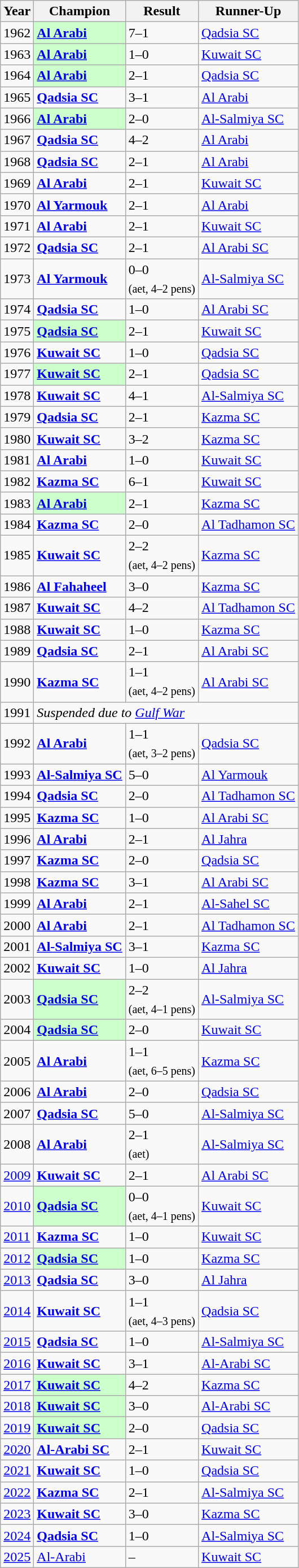<table class="wikitable">
<tr>
<th>Year</th>
<th>Champion</th>
<th>Result</th>
<th>Runner-Up</th>
</tr>
<tr>
<td>1962</td>
<td bgcolor=ccffcc><strong><a href='#'>Al Arabi</a></strong></td>
<td>7–1</td>
<td><a href='#'>Qadsia SC</a></td>
</tr>
<tr>
<td>1963</td>
<td bgcolor=ccffcc><strong><a href='#'>Al Arabi</a></strong></td>
<td>1–0</td>
<td><a href='#'>Kuwait SC</a></td>
</tr>
<tr>
<td>1964</td>
<td bgcolor=ccffcc><strong><a href='#'>Al Arabi</a></strong></td>
<td>2–1</td>
<td><a href='#'>Qadsia SC</a></td>
</tr>
<tr>
<td>1965</td>
<td><strong><a href='#'>Qadsia SC</a></strong></td>
<td>3–1</td>
<td><a href='#'>Al Arabi</a></td>
</tr>
<tr>
<td>1966</td>
<td bgcolor=ccffcc><strong><a href='#'>Al Arabi</a></strong></td>
<td>2–0</td>
<td><a href='#'>Al-Salmiya SC</a></td>
</tr>
<tr>
<td>1967</td>
<td><strong><a href='#'>Qadsia SC</a></strong></td>
<td>4–2</td>
<td><a href='#'>Al Arabi</a></td>
</tr>
<tr>
<td>1968</td>
<td><strong><a href='#'>Qadsia SC</a></strong></td>
<td>2–1</td>
<td><a href='#'>Al Arabi</a></td>
</tr>
<tr>
<td>1969</td>
<td><strong><a href='#'>Al Arabi</a></strong></td>
<td>2–1</td>
<td><a href='#'>Kuwait SC</a></td>
</tr>
<tr>
<td>1970</td>
<td><strong><a href='#'>Al Yarmouk</a></strong></td>
<td>2–1</td>
<td><a href='#'>Al Arabi</a></td>
</tr>
<tr>
<td>1971</td>
<td><strong><a href='#'>Al Arabi</a></strong></td>
<td>2–1</td>
<td><a href='#'>Kuwait SC</a></td>
</tr>
<tr>
<td>1972</td>
<td><strong><a href='#'>Qadsia SC</a></strong></td>
<td>2–1</td>
<td><a href='#'>Al Arabi SC</a></td>
</tr>
<tr>
<td>1973</td>
<td><strong><a href='#'>Al Yarmouk</a></strong></td>
<td>0–0<br><sub>(aet, 4–2 pens)</sub></td>
<td><a href='#'>Al-Salmiya SC</a></td>
</tr>
<tr>
<td>1974</td>
<td><strong><a href='#'>Qadsia SC</a></strong></td>
<td>1–0</td>
<td><a href='#'>Al Arabi SC</a></td>
</tr>
<tr>
<td>1975</td>
<td bgcolor=ccffcc><strong><a href='#'>Qadsia SC</a></strong></td>
<td>2–1</td>
<td><a href='#'>Kuwait SC</a></td>
</tr>
<tr>
<td>1976</td>
<td><strong><a href='#'>Kuwait SC</a></strong></td>
<td>1–0</td>
<td><a href='#'>Qadsia SC</a></td>
</tr>
<tr>
<td>1977</td>
<td bgcolor=ccffcc><strong><a href='#'>Kuwait SC</a></strong></td>
<td>2–1</td>
<td><a href='#'>Qadsia SC</a></td>
</tr>
<tr>
<td>1978</td>
<td><strong><a href='#'>Kuwait SC</a></strong></td>
<td>4–1</td>
<td><a href='#'>Al-Salmiya SC</a></td>
</tr>
<tr>
<td>1979</td>
<td><strong><a href='#'>Qadsia SC</a></strong></td>
<td>2–1</td>
<td><a href='#'>Kazma SC</a></td>
</tr>
<tr>
<td>1980</td>
<td><strong><a href='#'>Kuwait SC</a></strong></td>
<td>3–2</td>
<td><a href='#'>Kazma SC</a></td>
</tr>
<tr>
<td>1981</td>
<td><strong><a href='#'>Al Arabi</a></strong></td>
<td>1–0</td>
<td><a href='#'>Kuwait SC</a></td>
</tr>
<tr>
<td>1982</td>
<td><strong><a href='#'>Kazma SC</a></strong></td>
<td>6–1</td>
<td><a href='#'>Kuwait SC</a></td>
</tr>
<tr>
<td>1983</td>
<td bgcolor=ccffcc><strong><a href='#'>Al Arabi</a></strong></td>
<td>2–1</td>
<td><a href='#'>Kazma SC</a></td>
</tr>
<tr>
<td>1984</td>
<td><strong><a href='#'>Kazma SC</a></strong></td>
<td>2–0</td>
<td><a href='#'>Al Tadhamon SC</a></td>
</tr>
<tr>
<td>1985</td>
<td><strong><a href='#'>Kuwait SC</a></strong></td>
<td>2–2<br><sub>(aet, 4–2 pens)</sub></td>
<td><a href='#'>Kazma SC</a></td>
</tr>
<tr>
<td>1986</td>
<td><strong><a href='#'>Al Fahaheel</a></strong></td>
<td>3–0</td>
<td><a href='#'>Kazma SC</a></td>
</tr>
<tr>
<td>1987</td>
<td><strong><a href='#'>Kuwait SC</a></strong></td>
<td>4–2</td>
<td><a href='#'>Al Tadhamon SC</a></td>
</tr>
<tr>
<td>1988</td>
<td><strong><a href='#'>Kuwait SC</a></strong></td>
<td>1–0</td>
<td><a href='#'>Kazma SC</a></td>
</tr>
<tr>
<td>1989</td>
<td><strong><a href='#'>Qadsia SC</a></strong></td>
<td>2–1</td>
<td><a href='#'>Al Arabi SC</a></td>
</tr>
<tr>
<td>1990</td>
<td><strong><a href='#'>Kazma SC</a></strong></td>
<td>1–1<br><sub>(aet, 4–2 pens)</sub></td>
<td><a href='#'>Al Arabi SC</a></td>
</tr>
<tr>
<td>1991</td>
<td colspan=3><em>Suspended due to <a href='#'>Gulf War</a></em></td>
</tr>
<tr>
<td>1992</td>
<td><strong><a href='#'>Al Arabi</a></strong></td>
<td>1–1<br><sub>(aet, 3–2 pens)</sub></td>
<td><a href='#'>Qadsia SC</a></td>
</tr>
<tr>
<td>1993</td>
<td><strong><a href='#'>Al-Salmiya SC</a></strong></td>
<td>5–0</td>
<td><a href='#'>Al Yarmouk</a></td>
</tr>
<tr>
<td>1994</td>
<td><strong><a href='#'>Qadsia SC</a></strong></td>
<td>2–0</td>
<td><a href='#'>Al Tadhamon SC</a></td>
</tr>
<tr>
<td>1995</td>
<td><strong><a href='#'>Kazma SC</a></strong></td>
<td>1–0</td>
<td><a href='#'>Al Arabi SC</a></td>
</tr>
<tr>
<td>1996</td>
<td><strong><a href='#'>Al Arabi</a></strong></td>
<td>2–1</td>
<td><a href='#'>Al Jahra</a></td>
</tr>
<tr>
<td>1997</td>
<td><strong><a href='#'>Kazma SC</a></strong></td>
<td>2–0</td>
<td><a href='#'>Qadsia SC</a></td>
</tr>
<tr>
<td>1998</td>
<td><strong><a href='#'>Kazma SC</a></strong></td>
<td>3–1</td>
<td><a href='#'>Al Arabi SC</a></td>
</tr>
<tr>
<td>1999</td>
<td><strong><a href='#'>Al Arabi</a></strong></td>
<td>2–1</td>
<td><a href='#'>Al-Sahel SC</a></td>
</tr>
<tr>
<td>2000</td>
<td><strong><a href='#'>Al Arabi</a></strong></td>
<td>2–1</td>
<td><a href='#'>Al Tadhamon SC</a></td>
</tr>
<tr>
<td>2001</td>
<td><strong><a href='#'>Al-Salmiya SC</a></strong></td>
<td>3–1</td>
<td><a href='#'>Kazma SC</a></td>
</tr>
<tr>
<td>2002</td>
<td><strong><a href='#'>Kuwait SC</a></strong></td>
<td>1–0</td>
<td><a href='#'>Al Jahra</a></td>
</tr>
<tr>
<td>2003</td>
<td bgcolor=ccffcc><strong><a href='#'>Qadsia SC</a></strong></td>
<td>2–2<br><sub>(aet, 4–1 pens)</sub></td>
<td><a href='#'>Al-Salmiya SC</a></td>
</tr>
<tr>
<td>2004</td>
<td bgcolor=ccffcc><strong><a href='#'>Qadsia SC</a></strong></td>
<td>2–0</td>
<td><a href='#'>Kuwait SC</a></td>
</tr>
<tr>
<td>2005</td>
<td><strong><a href='#'>Al Arabi</a></strong></td>
<td>1–1<br><sub>(aet, 6–5 pens)</sub></td>
<td><a href='#'>Kazma SC</a></td>
</tr>
<tr>
<td>2006</td>
<td><strong><a href='#'>Al Arabi</a></strong></td>
<td>2–0</td>
<td><a href='#'>Qadsia SC</a></td>
</tr>
<tr>
<td>2007</td>
<td><strong><a href='#'>Qadsia SC</a></strong></td>
<td>5–0</td>
<td><a href='#'>Al-Salmiya SC</a></td>
</tr>
<tr>
<td>2008</td>
<td><strong><a href='#'>Al Arabi</a></strong></td>
<td>2–1<br><sub>(aet)</sub></td>
<td><a href='#'>Al-Salmiya SC</a></td>
</tr>
<tr>
<td><a href='#'>2009</a></td>
<td><strong><a href='#'>Kuwait SC</a></strong></td>
<td>2–1</td>
<td><a href='#'>Al Arabi SC</a></td>
</tr>
<tr>
<td><a href='#'>2010</a></td>
<td bgcolor=ccffcc><strong><a href='#'>Qadsia SC</a></strong></td>
<td>0–0<br><sub>(aet, 4–1 pens)</sub></td>
<td><a href='#'>Kuwait SC</a></td>
</tr>
<tr>
<td><a href='#'>2011</a></td>
<td><strong><a href='#'>Kazma SC</a></strong></td>
<td>1–0</td>
<td><a href='#'>Kuwait SC</a></td>
</tr>
<tr>
<td><a href='#'>2012</a></td>
<td bgcolor=ccffcc><strong><a href='#'>Qadsia SC</a></strong></td>
<td>1–0</td>
<td><a href='#'>Kazma SC</a></td>
</tr>
<tr>
<td><a href='#'>2013</a></td>
<td><strong><a href='#'>Qadsia SC</a></strong></td>
<td>3–0</td>
<td><a href='#'>Al Jahra</a></td>
</tr>
<tr>
<td><a href='#'>2014</a></td>
<td><strong><a href='#'>Kuwait SC</a></strong></td>
<td>1–1<br><sub>(aet, 4–3 pens)</sub></td>
<td><a href='#'>Qadsia SC</a></td>
</tr>
<tr>
<td><a href='#'>2015</a></td>
<td><strong><a href='#'>Qadsia SC</a></strong></td>
<td>1–0</td>
<td><a href='#'>Al-Salmiya SC</a></td>
</tr>
<tr>
<td><a href='#'>2016</a></td>
<td><strong><a href='#'>Kuwait SC</a></strong></td>
<td>3–1</td>
<td><a href='#'>Al-Arabi SC</a></td>
</tr>
<tr>
<td><a href='#'>2017</a></td>
<td bgcolor=ccffcc><strong><a href='#'>Kuwait SC</a></strong></td>
<td>4–2</td>
<td><a href='#'>Kazma SC</a></td>
</tr>
<tr>
<td><a href='#'>2018</a></td>
<td bgcolor=ccffcc><strong><a href='#'>Kuwait SC</a></strong></td>
<td>3–0</td>
<td><a href='#'>Al-Arabi SC</a></td>
</tr>
<tr>
<td><a href='#'>2019</a></td>
<td bgcolor=ccffcc><strong><a href='#'>Kuwait SC</a></strong></td>
<td>2–0</td>
<td><a href='#'>Qadsia SC</a></td>
</tr>
<tr>
<td><a href='#'>2020</a></td>
<td><strong><a href='#'>Al-Arabi SC</a></strong></td>
<td>2–1</td>
<td><a href='#'>Kuwait SC</a></td>
</tr>
<tr>
<td><a href='#'>2021</a></td>
<td><strong><a href='#'>Kuwait SC</a></strong></td>
<td>1–0</td>
<td><a href='#'>Qadsia SC</a></td>
</tr>
<tr>
<td><a href='#'>2022</a></td>
<td><strong><a href='#'>Kazma SC</a></strong></td>
<td>2–1</td>
<td><a href='#'>Al-Salmiya SC</a></td>
</tr>
<tr>
<td><a href='#'>2023</a></td>
<td><strong><a href='#'>Kuwait SC</a></strong></td>
<td>3–0 </td>
<td><a href='#'>Kazma SC</a></td>
</tr>
<tr>
<td><a href='#'>2024</a></td>
<td><strong><a href='#'>Qadsia SC</a></strong></td>
<td>1–0</td>
<td><a href='#'>Al-Salmiya SC</a></td>
</tr>
<tr>
<td><a href='#'>2025</a></td>
<td><a href='#'>Al-Arabi</a></td>
<td>–</td>
<td><a href='#'>Kuwait SC</a></td>
</tr>
</table>
